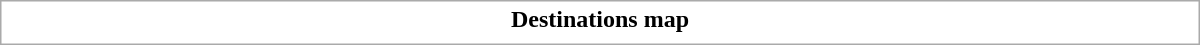<table class="collapsible uncollapsed" style="border:1px #aaa solid; width:50em; margin:0.2em auto">
<tr>
<th>Destinations map</th>
</tr>
<tr>
<td></td>
</tr>
</table>
